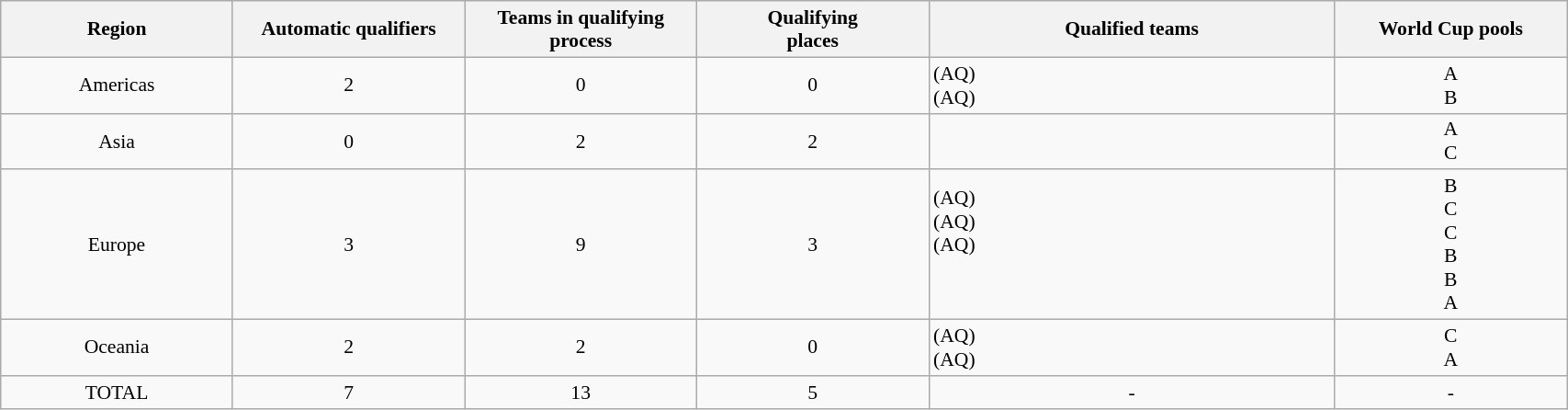<table class=wikitable width=90% style=font-size:90%;align=center>
<tr bgcolor=#efefef>
<th width=8%>Region</th>
<th width=8%>Automatic qualifiers</th>
<th width=8%>Teams in qualifying process</th>
<th width=8%>Qualifying <br> places</th>
<th width=14%>Qualified teams</th>
<th width=8%>World Cup pools</th>
</tr>
<tr align=center>
<td>Americas</td>
<td>2</td>
<td>0</td>
<td>0</td>
<td align=left> (AQ)<br> (AQ)</td>
<td>A<br>B</td>
</tr>
<tr align=center>
<td>Asia</td>
<td>0</td>
<td>2</td>
<td>2</td>
<td align=left><br></td>
<td>A<br>C</td>
</tr>
<tr align=center>
<td>Europe</td>
<td>3</td>
<td>9</td>
<td>3</td>
<td align=left> (AQ)<br> (AQ)<br> (AQ)<br><br><br></td>
<td>B<br>C<br>C<br>B<br>B<br>A</td>
</tr>
<tr align=center>
<td>Oceania</td>
<td>2</td>
<td>2</td>
<td>0</td>
<td align=left> (AQ)<br> (AQ)</td>
<td>C<br>A</td>
</tr>
<tr align=center>
<td>TOTAL</td>
<td>7</td>
<td>13</td>
<td>5</td>
<td>-</td>
<td>-</td>
</tr>
</table>
